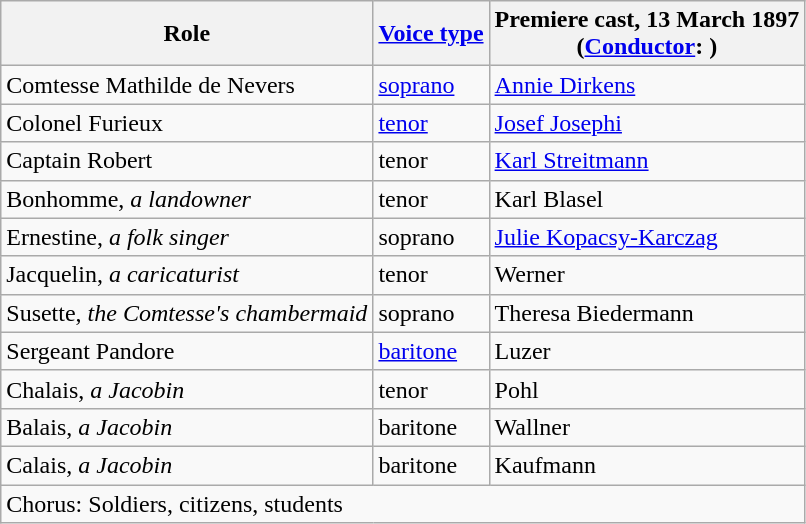<table class="wikitable">
<tr>
<th>Role</th>
<th><a href='#'>Voice type</a></th>
<th>Premiere cast, 13 March 1897<br>(<a href='#'>Conductor</a>: )</th>
</tr>
<tr>
<td>Comtesse Mathilde de Nevers</td>
<td><a href='#'>soprano</a></td>
<td><a href='#'>Annie Dirkens</a></td>
</tr>
<tr>
<td>Colonel Furieux</td>
<td><a href='#'>tenor</a></td>
<td><a href='#'>Josef Josephi</a></td>
</tr>
<tr>
<td>Captain Robert</td>
<td>tenor</td>
<td><a href='#'>Karl Streitmann</a></td>
</tr>
<tr>
<td>Bonhomme, <em>a landowner</em></td>
<td>tenor</td>
<td>Karl Blasel</td>
</tr>
<tr>
<td>Ernestine, <em>a folk singer</em></td>
<td>soprano</td>
<td><a href='#'>Julie Kopacsy-Karczag</a></td>
</tr>
<tr>
<td>Jacquelin, <em>a caricaturist</em></td>
<td>tenor</td>
<td>Werner</td>
</tr>
<tr>
<td>Susette, <em>the Comtesse's chambermaid</em></td>
<td>soprano</td>
<td>Theresa Biedermann</td>
</tr>
<tr>
<td>Sergeant Pandore</td>
<td><a href='#'>baritone</a></td>
<td>Luzer</td>
</tr>
<tr>
<td>Chalais, <em>a Jacobin</em></td>
<td>tenor</td>
<td>Pohl</td>
</tr>
<tr>
<td>Balais, <em>a Jacobin</em></td>
<td>baritone</td>
<td>Wallner</td>
</tr>
<tr>
<td>Calais, <em>a Jacobin</em></td>
<td>baritone</td>
<td>Kaufmann</td>
</tr>
<tr>
<td colspan="3">Chorus: Soldiers, citizens, students</td>
</tr>
</table>
